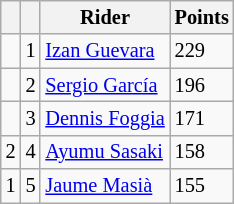<table class="wikitable" style="font-size: 85%;">
<tr>
<th></th>
<th></th>
<th>Rider</th>
<th>Points</th>
</tr>
<tr>
<td></td>
<td align=center>1</td>
<td> <a href='#'>Izan Guevara</a></td>
<td align=left>229</td>
</tr>
<tr>
<td></td>
<td align=center>2</td>
<td> <a href='#'>Sergio García</a></td>
<td align=left>196</td>
</tr>
<tr>
<td></td>
<td align=center>3</td>
<td> <a href='#'>Dennis Foggia</a></td>
<td align=left>171</td>
</tr>
<tr>
<td> 2</td>
<td align=center>4</td>
<td> <a href='#'>Ayumu Sasaki</a></td>
<td align=left>158</td>
</tr>
<tr>
<td> 1</td>
<td align=center>5</td>
<td> <a href='#'>Jaume Masià</a></td>
<td align=left>155</td>
</tr>
</table>
